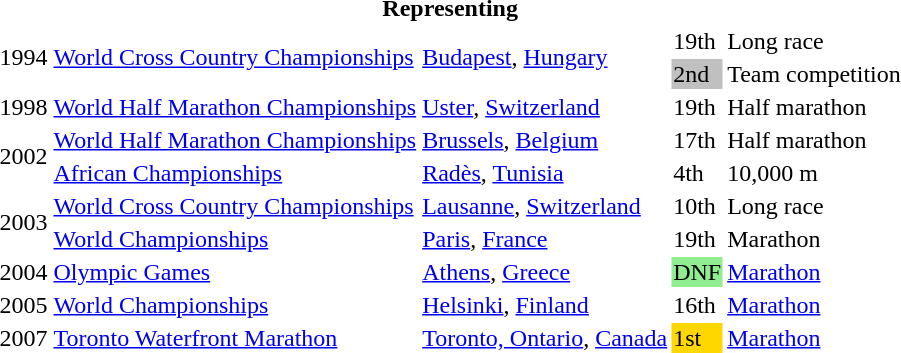<table>
<tr>
<th colspan="5">Representing </th>
</tr>
<tr>
<td rowspan=2>1994</td>
<td rowspan=2><a href='#'>World Cross Country Championships</a></td>
<td rowspan=2><a href='#'>Budapest</a>, <a href='#'>Hungary</a></td>
<td>19th</td>
<td>Long race</td>
</tr>
<tr>
<td bgcolor="silver">2nd</td>
<td>Team competition</td>
</tr>
<tr>
<td>1998</td>
<td><a href='#'>World Half Marathon Championships</a></td>
<td><a href='#'>Uster</a>, <a href='#'>Switzerland</a></td>
<td>19th</td>
<td>Half marathon</td>
</tr>
<tr>
<td rowspan=2>2002</td>
<td><a href='#'>World Half Marathon Championships</a></td>
<td><a href='#'>Brussels</a>, <a href='#'>Belgium</a></td>
<td>17th</td>
<td>Half marathon</td>
</tr>
<tr>
<td><a href='#'>African Championships</a></td>
<td><a href='#'>Radès</a>, <a href='#'>Tunisia</a></td>
<td>4th</td>
<td>10,000 m</td>
</tr>
<tr>
<td rowspan=2>2003</td>
<td><a href='#'>World Cross Country Championships</a></td>
<td><a href='#'>Lausanne</a>, <a href='#'>Switzerland</a></td>
<td>10th</td>
<td>Long race</td>
</tr>
<tr>
<td><a href='#'>World Championships</a></td>
<td><a href='#'>Paris</a>, <a href='#'>France</a></td>
<td>19th</td>
<td>Marathon</td>
</tr>
<tr>
<td>2004</td>
<td><a href='#'>Olympic Games</a></td>
<td><a href='#'>Athens</a>, <a href='#'>Greece</a></td>
<td bgcolor="lightgreen">DNF</td>
<td><a href='#'>Marathon</a></td>
</tr>
<tr>
<td>2005</td>
<td><a href='#'>World Championships</a></td>
<td><a href='#'>Helsinki</a>, <a href='#'>Finland</a></td>
<td>16th</td>
<td><a href='#'>Marathon</a></td>
</tr>
<tr>
<td>2007</td>
<td><a href='#'>Toronto Waterfront Marathon</a></td>
<td><a href='#'>Toronto, Ontario</a>, <a href='#'>Canada</a></td>
<td bgcolor="gold">1st</td>
<td><a href='#'>Marathon</a></td>
</tr>
</table>
